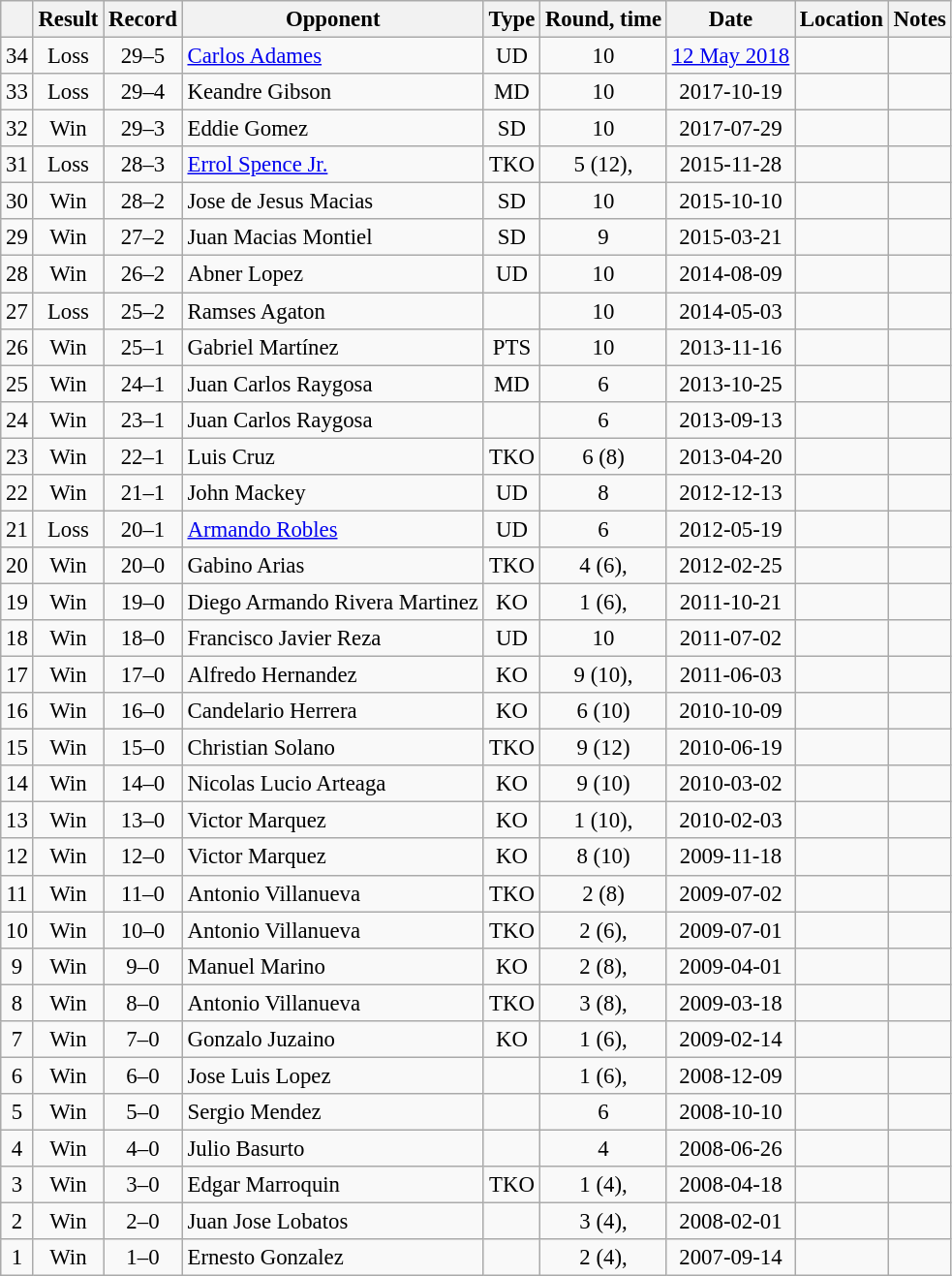<table class="wikitable" style="text-align:center; font-size:95%">
<tr>
<th></th>
<th>Result</th>
<th>Record</th>
<th>Opponent</th>
<th>Type</th>
<th>Round, time</th>
<th>Date</th>
<th>Location</th>
<th>Notes</th>
</tr>
<tr>
<td>34</td>
<td>Loss</td>
<td>29–5</td>
<td style="text-align:left;"> <a href='#'>Carlos Adames</a></td>
<td>UD</td>
<td>10</td>
<td><a href='#'>12 May 2018</a></td>
<td style="text-align:left;"> </td>
<td style="text-align:left;"></td>
</tr>
<tr>
<td>33</td>
<td>Loss</td>
<td>29–4</td>
<td style="text-align:left;"> Keandre Gibson</td>
<td>MD</td>
<td>10</td>
<td>2017-10-19</td>
<td style="text-align:left;"> </td>
<td style="text-align:left;"></td>
</tr>
<tr>
<td>32</td>
<td>Win</td>
<td>29–3</td>
<td style="text-align:left;"> Eddie Gomez</td>
<td>SD</td>
<td>10</td>
<td>2017-07-29</td>
<td style="text-align:left;"> </td>
<td style="text-align:left;"></td>
</tr>
<tr>
<td>31</td>
<td>Loss</td>
<td>28–3</td>
<td style="text-align:left;"> <a href='#'>Errol Spence Jr.</a></td>
<td>TKO</td>
<td>5 (12), </td>
<td>2015-11-28</td>
<td style="text-align:left;"> </td>
<td style="text-align:left;"></td>
</tr>
<tr>
<td>30</td>
<td>Win</td>
<td>28–2</td>
<td style="text-align:left;"> Jose de Jesus Macias</td>
<td>SD</td>
<td>10</td>
<td>2015-10-10</td>
<td style="text-align:left;"> </td>
<td style="text-align:left;"></td>
</tr>
<tr>
<td>29</td>
<td>Win</td>
<td>27–2</td>
<td style="text-align:left;"> Juan Macias Montiel</td>
<td>SD</td>
<td>9</td>
<td>2015-03-21</td>
<td style="text-align:left;"> </td>
<td style="text-align:left;"></td>
</tr>
<tr>
<td>28</td>
<td>Win</td>
<td>26–2</td>
<td style="text-align:left;"> Abner Lopez</td>
<td>UD</td>
<td>10</td>
<td>2014-08-09</td>
<td style="text-align:left;"> </td>
<td style="text-align:left;"></td>
</tr>
<tr>
<td>27</td>
<td>Loss</td>
<td>25–2</td>
<td style="text-align:left;"> Ramses Agaton</td>
<td></td>
<td>10</td>
<td>2014-05-03</td>
<td style="text-align:left;"> </td>
<td style="text-align:left;"></td>
</tr>
<tr>
<td>26</td>
<td>Win</td>
<td>25–1</td>
<td style="text-align:left;"> Gabriel Martínez</td>
<td>PTS</td>
<td>10</td>
<td>2013-11-16</td>
<td style="text-align:left;"> </td>
<td style="text-align:left;"></td>
</tr>
<tr>
<td>25</td>
<td>Win</td>
<td>24–1</td>
<td style="text-align:left;"> Juan Carlos Raygosa</td>
<td>MD</td>
<td>6</td>
<td>2013-10-25</td>
<td style="text-align:left;"> </td>
<td style="text-align:left;"></td>
</tr>
<tr>
<td>24</td>
<td>Win</td>
<td>23–1</td>
<td style="text-align:left;"> Juan Carlos Raygosa</td>
<td></td>
<td>6</td>
<td>2013-09-13</td>
<td style="text-align:left;"> </td>
<td style="text-align:left;"></td>
</tr>
<tr>
<td>23</td>
<td>Win</td>
<td>22–1</td>
<td style="text-align:left;"> Luis Cruz</td>
<td>TKO</td>
<td>6 (8)</td>
<td>2013-04-20</td>
<td style="text-align:left;"> </td>
<td style="text-align:left;"></td>
</tr>
<tr>
<td>22</td>
<td>Win</td>
<td>21–1</td>
<td style="text-align:left;"> John Mackey</td>
<td>UD</td>
<td>8</td>
<td>2012-12-13</td>
<td style="text-align:left;"> </td>
<td style="text-align:left;"></td>
</tr>
<tr>
<td>21</td>
<td>Loss</td>
<td>20–1</td>
<td style="text-align:left;"> <a href='#'>Armando Robles</a></td>
<td>UD</td>
<td>6</td>
<td>2012-05-19</td>
<td style="text-align:left;"> </td>
<td style="text-align:left;"></td>
</tr>
<tr>
<td>20</td>
<td>Win</td>
<td>20–0</td>
<td style="text-align:left;"> Gabino Arias</td>
<td>TKO</td>
<td>4 (6), </td>
<td>2012-02-25</td>
<td style="text-align:left;"> </td>
<td style="text-align:left;"></td>
</tr>
<tr>
<td>19</td>
<td>Win</td>
<td>19–0</td>
<td style="text-align:left;"> Diego Armando Rivera Martinez</td>
<td>KO</td>
<td>1 (6), </td>
<td>2011-10-21</td>
<td style="text-align:left;"> </td>
<td style="text-align:left;"></td>
</tr>
<tr>
<td>18</td>
<td>Win</td>
<td>18–0</td>
<td style="text-align:left;"> Francisco Javier Reza</td>
<td>UD</td>
<td>10</td>
<td>2011-07-02</td>
<td style="text-align:left;"> </td>
<td style="text-align:left;"></td>
</tr>
<tr>
<td>17</td>
<td>Win</td>
<td>17–0</td>
<td style="text-align:left;"> Alfredo Hernandez</td>
<td>KO</td>
<td>9 (10), </td>
<td>2011-06-03</td>
<td style="text-align:left;"> </td>
<td style="text-align:left;"></td>
</tr>
<tr>
<td>16</td>
<td>Win</td>
<td>16–0</td>
<td style="text-align:left;"> Candelario Herrera</td>
<td>KO</td>
<td>6 (10)</td>
<td>2010-10-09</td>
<td style="text-align:left;"> </td>
<td style="text-align:left;"></td>
</tr>
<tr>
<td>15</td>
<td>Win</td>
<td>15–0</td>
<td style="text-align:left;"> Christian Solano</td>
<td>TKO</td>
<td>9 (12)</td>
<td>2010-06-19</td>
<td style="text-align:left;"> </td>
<td style="text-align:left;"></td>
</tr>
<tr>
<td>14</td>
<td>Win</td>
<td>14–0</td>
<td style="text-align:left;"> Nicolas Lucio Arteaga</td>
<td>KO</td>
<td>9 (10)</td>
<td>2010-03-02</td>
<td style="text-align:left;"> </td>
<td style="text-align:left;"></td>
</tr>
<tr>
<td>13</td>
<td>Win</td>
<td>13–0</td>
<td style="text-align:left;"> Victor Marquez</td>
<td>KO</td>
<td>1 (10), </td>
<td>2010-02-03</td>
<td style="text-align:left;"> </td>
<td style="text-align:left;"></td>
</tr>
<tr>
<td>12</td>
<td>Win</td>
<td>12–0</td>
<td style="text-align:left;"> Victor Marquez</td>
<td>KO</td>
<td>8 (10)</td>
<td>2009-11-18</td>
<td style="text-align:left;"> </td>
<td style="text-align:left;"></td>
</tr>
<tr>
<td>11</td>
<td>Win</td>
<td>11–0</td>
<td style="text-align:left;"> Antonio Villanueva</td>
<td>TKO</td>
<td>2 (8)</td>
<td>2009-07-02</td>
<td style="text-align:left;"> </td>
<td style="text-align:left;"></td>
</tr>
<tr>
<td>10</td>
<td>Win</td>
<td>10–0</td>
<td style="text-align:left;"> Antonio Villanueva</td>
<td>TKO</td>
<td>2 (6), </td>
<td>2009-07-01</td>
<td style="text-align:left;"> </td>
<td style="text-align:left;"></td>
</tr>
<tr>
<td>9</td>
<td>Win</td>
<td>9–0</td>
<td style="text-align:left;"> Manuel Marino</td>
<td>KO</td>
<td>2 (8), </td>
<td>2009-04-01</td>
<td style="text-align:left;"> </td>
<td style="text-align:left;"></td>
</tr>
<tr>
<td>8</td>
<td>Win</td>
<td>8–0</td>
<td style="text-align:left;"> Antonio Villanueva</td>
<td>TKO</td>
<td>3 (8), </td>
<td>2009-03-18</td>
<td style="text-align:left;"> </td>
<td style="text-align:left;"></td>
</tr>
<tr>
<td>7</td>
<td>Win</td>
<td>7–0</td>
<td style="text-align:left;"> Gonzalo Juzaino</td>
<td>KO</td>
<td>1 (6), </td>
<td>2009-02-14</td>
<td style="text-align:left;"> </td>
<td style="text-align:left;"></td>
</tr>
<tr>
<td>6</td>
<td>Win</td>
<td>6–0</td>
<td style="text-align:left;"> Jose Luis Lopez</td>
<td></td>
<td>1 (6), </td>
<td>2008-12-09</td>
<td style="text-align:left;"> </td>
<td style="text-align:left;"></td>
</tr>
<tr>
<td>5</td>
<td>Win</td>
<td>5–0</td>
<td style="text-align:left;"> Sergio Mendez</td>
<td></td>
<td>6</td>
<td>2008-10-10</td>
<td style="text-align:left;"> </td>
<td style="text-align:left;"></td>
</tr>
<tr>
<td>4</td>
<td>Win</td>
<td>4–0</td>
<td style="text-align:left;"> Julio Basurto</td>
<td></td>
<td>4</td>
<td>2008-06-26</td>
<td style="text-align:left;"> </td>
<td style="text-align:left;"></td>
</tr>
<tr>
<td>3</td>
<td>Win</td>
<td>3–0</td>
<td style="text-align:left;"> Edgar Marroquin</td>
<td>TKO</td>
<td>1 (4), </td>
<td>2008-04-18</td>
<td style="text-align:left;"> </td>
<td style="text-align:left;"></td>
</tr>
<tr>
<td>2</td>
<td>Win</td>
<td>2–0</td>
<td style="text-align:left;"> Juan Jose Lobatos</td>
<td></td>
<td>3 (4), </td>
<td>2008-02-01</td>
<td style="text-align:left;"> </td>
<td style="text-align:left;"></td>
</tr>
<tr>
<td>1</td>
<td>Win</td>
<td>1–0</td>
<td style="text-align:left;"> Ernesto Gonzalez</td>
<td></td>
<td>2 (4), </td>
<td>2007-09-14</td>
<td style="text-align:left;"> </td>
<td style="text-align:left;"></td>
</tr>
</table>
